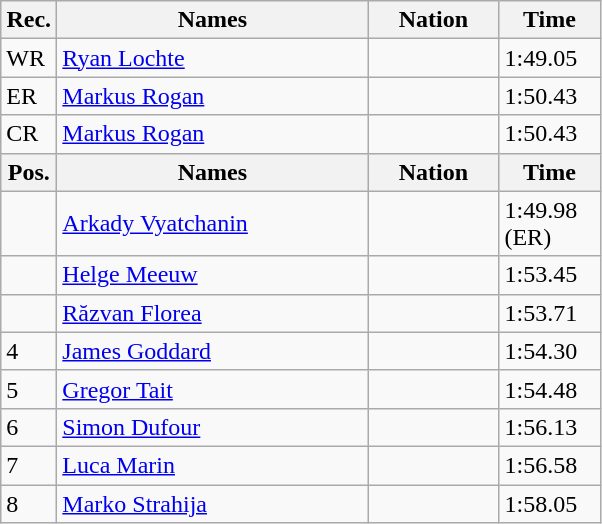<table class=wikitable>
<tr>
<th width="30">Rec.</th>
<th width="200">Names</th>
<th width="80">Nation</th>
<th width="60">Time</th>
</tr>
<tr>
<td>WR</td>
<td><a href='#'>Ryan Lochte</a></td>
<td></td>
<td>1:49.05</td>
</tr>
<tr>
<td>ER</td>
<td><a href='#'>Markus Rogan</a></td>
<td></td>
<td>1:50.43</td>
</tr>
<tr>
<td>CR</td>
<td><a href='#'>Markus Rogan</a></td>
<td></td>
<td>1:50.43</td>
</tr>
<tr>
<th>Pos.</th>
<th>Names</th>
<th>Nation</th>
<th>Time</th>
</tr>
<tr>
<td></td>
<td><a href='#'>Arkady Vyatchanin</a></td>
<td></td>
<td>1:49.98 (ER)</td>
</tr>
<tr>
<td></td>
<td><a href='#'>Helge Meeuw</a></td>
<td></td>
<td>1:53.45</td>
</tr>
<tr>
<td></td>
<td><a href='#'>Răzvan Florea</a></td>
<td></td>
<td>1:53.71</td>
</tr>
<tr>
<td>4</td>
<td><a href='#'>James Goddard</a></td>
<td></td>
<td>1:54.30</td>
</tr>
<tr>
<td>5</td>
<td><a href='#'>Gregor Tait</a></td>
<td></td>
<td>1:54.48</td>
</tr>
<tr>
<td>6</td>
<td><a href='#'>Simon Dufour</a></td>
<td></td>
<td>1:56.13</td>
</tr>
<tr>
<td>7</td>
<td><a href='#'>Luca Marin</a></td>
<td></td>
<td>1:56.58</td>
</tr>
<tr>
<td>8</td>
<td><a href='#'>Marko Strahija</a></td>
<td></td>
<td>1:58.05</td>
</tr>
</table>
